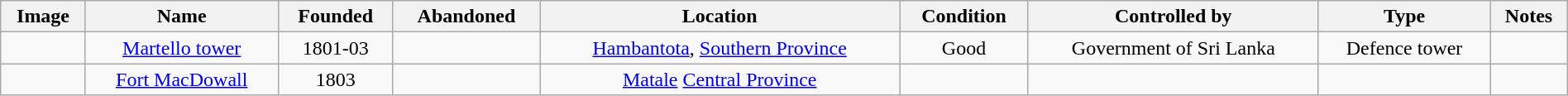<table style="text-align:center; width:100%" class="wikitable sortable">
<tr>
<th>Image</th>
<th>Name</th>
<th>Founded</th>
<th>Abandoned</th>
<th>Location</th>
<th>Condition</th>
<th>Controlled by</th>
<th>Type</th>
<th>Notes</th>
</tr>
<tr>
<td></td>
<td><a href='#'>Martello tower</a></td>
<td>1801-03</td>
<td></td>
<td><a href='#'>Hambantota</a>, <a href='#'>Southern Province</a></td>
<td>Good</td>
<td>Government of Sri Lanka</td>
<td>Defence tower</td>
<td></td>
</tr>
<tr>
<td></td>
<td><a href='#'>Fort MacDowall</a></td>
<td>1803</td>
<td></td>
<td><a href='#'>Matale</a> <a href='#'>Central Province</a></td>
<td></td>
<td></td>
<td></td>
<td></td>
</tr>
</table>
